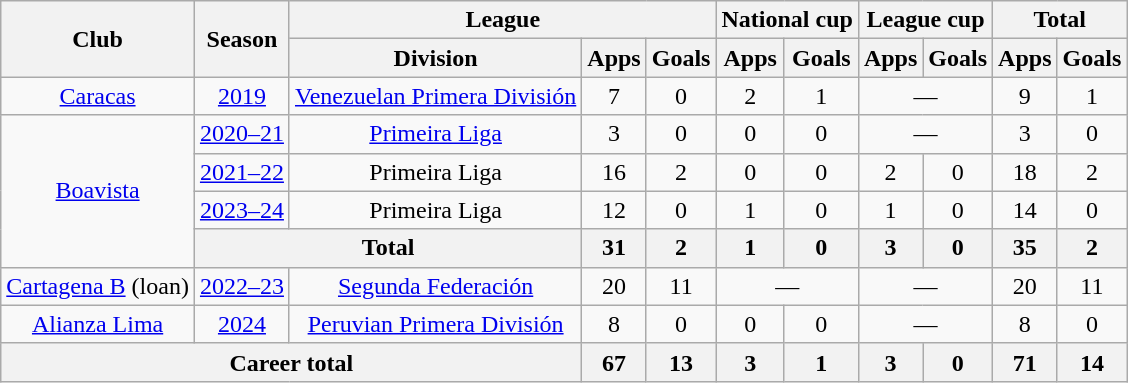<table class="wikitable" style="text-align: center">
<tr>
<th rowspan="2">Club</th>
<th rowspan="2">Season</th>
<th colspan="3">League</th>
<th colspan="2">National cup</th>
<th colspan="2">League cup</th>
<th colspan="2">Total</th>
</tr>
<tr>
<th>Division</th>
<th>Apps</th>
<th>Goals</th>
<th>Apps</th>
<th>Goals</th>
<th>Apps</th>
<th>Goals</th>
<th>Apps</th>
<th>Goals</th>
</tr>
<tr>
<td><a href='#'>Caracas</a></td>
<td><a href='#'>2019</a></td>
<td><a href='#'>Venezuelan Primera División</a></td>
<td>7</td>
<td>0</td>
<td>2</td>
<td>1</td>
<td colspan="2">—</td>
<td>9</td>
<td>1</td>
</tr>
<tr>
<td rowspan="4"><a href='#'>Boavista</a></td>
<td><a href='#'>2020–21</a></td>
<td><a href='#'>Primeira Liga</a></td>
<td>3</td>
<td>0</td>
<td>0</td>
<td>0</td>
<td colspan="2">—</td>
<td>3</td>
<td>0</td>
</tr>
<tr>
<td><a href='#'>2021–22</a></td>
<td>Primeira Liga</td>
<td>16</td>
<td>2</td>
<td>0</td>
<td>0</td>
<td>2</td>
<td>0</td>
<td>18</td>
<td>2</td>
</tr>
<tr>
<td><a href='#'>2023–24</a></td>
<td>Primeira Liga</td>
<td>12</td>
<td>0</td>
<td>1</td>
<td>0</td>
<td>1</td>
<td>0</td>
<td>14</td>
<td>0</td>
</tr>
<tr>
<th colspan="2">Total</th>
<th>31</th>
<th>2</th>
<th>1</th>
<th>0</th>
<th>3</th>
<th>0</th>
<th>35</th>
<th>2</th>
</tr>
<tr>
<td><a href='#'>Cartagena B</a> (loan)</td>
<td><a href='#'>2022–23</a></td>
<td><a href='#'>Segunda Federación</a></td>
<td>20</td>
<td>11</td>
<td colspan="2">—</td>
<td colspan="2">—</td>
<td>20</td>
<td>11</td>
</tr>
<tr>
<td><a href='#'>Alianza Lima</a></td>
<td><a href='#'>2024</a></td>
<td><a href='#'>Peruvian Primera División</a></td>
<td>8</td>
<td>0</td>
<td>0</td>
<td>0</td>
<td colspan="2">—</td>
<td>8</td>
<td>0</td>
</tr>
<tr>
<th colspan="3"><strong>Career total</strong></th>
<th>67</th>
<th>13</th>
<th>3</th>
<th>1</th>
<th>3</th>
<th>0</th>
<th>71</th>
<th>14</th>
</tr>
</table>
